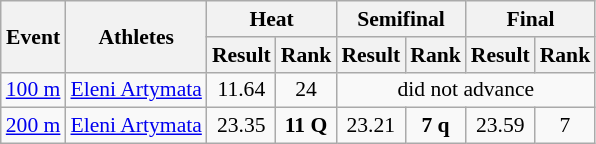<table class="wikitable" border="1" style="font-size:90%">
<tr>
<th rowspan="2">Event</th>
<th rowspan="2">Athletes</th>
<th colspan="2">Heat</th>
<th colspan="2">Semifinal</th>
<th colspan="2">Final</th>
</tr>
<tr>
<th>Result</th>
<th>Rank</th>
<th>Result</th>
<th>Rank</th>
<th>Result</th>
<th>Rank</th>
</tr>
<tr>
<td><a href='#'>100 m</a></td>
<td><a href='#'>Eleni Artymata</a></td>
<td align=center>11.64</td>
<td align=center>24</td>
<td align=center colspan="4">did not advance</td>
</tr>
<tr>
<td><a href='#'>200 m</a></td>
<td><a href='#'>Eleni Artymata</a></td>
<td align=center>23.35</td>
<td align=center><strong>11 Q</strong></td>
<td align=center>23.21</td>
<td align=center><strong>7 q</strong></td>
<td align=center>23.59</td>
<td align=center>7</td>
</tr>
</table>
